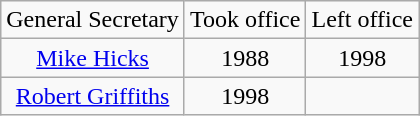<table class="wikitable" style="text-align:center">
<tr>
<td>General Secretary</td>
<td>Took office</td>
<td>Left office</td>
</tr>
<tr>
<td><a href='#'>Mike Hicks</a></td>
<td>1988</td>
<td>1998</td>
</tr>
<tr>
<td><a href='#'>Robert Griffiths</a></td>
<td>1998</td>
<td></td>
</tr>
</table>
